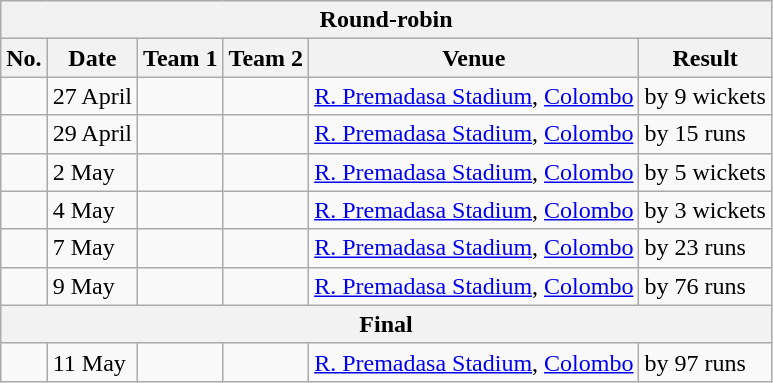<table class="wikitable">
<tr>
<th colspan="6">Round-robin</th>
</tr>
<tr>
<th>No.</th>
<th>Date</th>
<th>Team 1</th>
<th>Team 2</th>
<th>Venue</th>
<th>Result</th>
</tr>
<tr>
<td></td>
<td>27 April</td>
<td></td>
<td></td>
<td><a href='#'>R. Premadasa Stadium</a>, <a href='#'>Colombo</a></td>
<td> by 9 wickets</td>
</tr>
<tr>
<td></td>
<td>29 April</td>
<td></td>
<td></td>
<td><a href='#'>R. Premadasa Stadium</a>, <a href='#'>Colombo</a></td>
<td> by 15 runs</td>
</tr>
<tr>
<td></td>
<td>2 May</td>
<td></td>
<td></td>
<td><a href='#'>R. Premadasa Stadium</a>, <a href='#'>Colombo</a></td>
<td> by 5 wickets</td>
</tr>
<tr>
<td></td>
<td>4 May</td>
<td></td>
<td></td>
<td><a href='#'>R. Premadasa Stadium</a>, <a href='#'>Colombo</a></td>
<td> by 3 wickets</td>
</tr>
<tr>
<td></td>
<td>7 May</td>
<td></td>
<td></td>
<td><a href='#'>R. Premadasa Stadium</a>, <a href='#'>Colombo</a></td>
<td> by 23 runs</td>
</tr>
<tr>
<td></td>
<td>9 May</td>
<td></td>
<td></td>
<td><a href='#'>R. Premadasa Stadium</a>, <a href='#'>Colombo</a></td>
<td> by 76 runs</td>
</tr>
<tr>
<th colspan="6">Final</th>
</tr>
<tr>
<td></td>
<td>11 May</td>
<td></td>
<td></td>
<td><a href='#'>R. Premadasa Stadium</a>, <a href='#'>Colombo</a></td>
<td> by 97 runs</td>
</tr>
</table>
